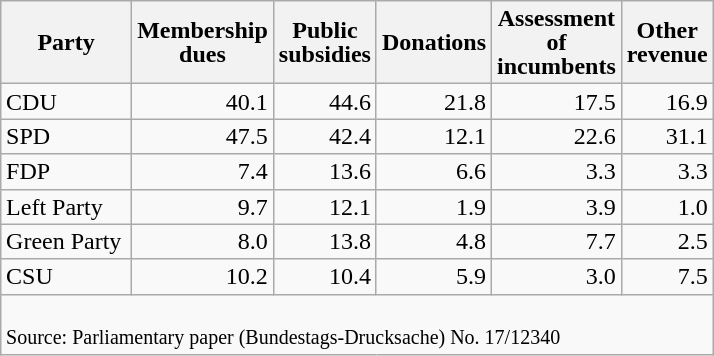<table class="wikitable sortable" style="border:1px black; line-height:1em; float:right; margin-left:1em;text-align: right;">
<tr>
<th style="width:80px;">Party</th>
<th style="width:40px;">Membership dues</th>
<th style="width:40px;">Public subsidies</th>
<th style="width:40px;">Donations</th>
<th style="width:40px;">Assessment of incumbents</th>
<th style="width:40px;">Other revenue</th>
</tr>
<tr>
<td style="text-align: left;">CDU</td>
<td>40.1</td>
<td>44.6</td>
<td>21.8</td>
<td>17.5</td>
<td>16.9</td>
</tr>
<tr>
<td style="text-align: left;">SPD</td>
<td>47.5</td>
<td>42.4</td>
<td>12.1</td>
<td>22.6</td>
<td>31.1</td>
</tr>
<tr>
<td style="text-align: left;">FDP</td>
<td>7.4</td>
<td>13.6</td>
<td>6.6</td>
<td>3.3</td>
<td>3.3</td>
</tr>
<tr>
<td style="text-align: left;">Left Party</td>
<td>9.7</td>
<td>12.1</td>
<td>1.9</td>
<td>3.9</td>
<td>1.0</td>
</tr>
<tr>
<td style="text-align: left;">Green Party</td>
<td>8.0</td>
<td>13.8</td>
<td>4.8</td>
<td>7.7</td>
<td>2.5</td>
</tr>
<tr>
<td style="text-align: left;">CSU</td>
<td>10.2</td>
<td>10.4</td>
<td>5.9</td>
<td>3.0</td>
<td>7.5</td>
</tr>
<tr class="sortbottom">
<td colspan="6" style="text-align:left;"><br><small> Source: Parliamentary paper (Bundestags-Drucksache) No. 17/12340</small></td>
</tr>
</table>
